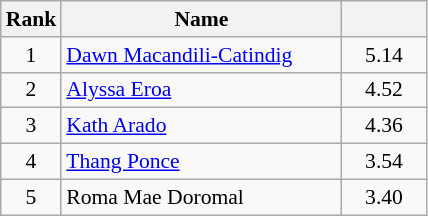<table class="wikitable" style="font-size:90%">
<tr>
<th width=30>Rank</th>
<th width=180>Name</th>
<th width=50></th>
</tr>
<tr>
<td style="text-align:center">1</td>
<td><a href='#'>Dawn Macandili-Catindig</a></td>
<td style="text-align:center">5.14</td>
</tr>
<tr>
<td style="text-align:center">2</td>
<td><a href='#'>Alyssa Eroa</a></td>
<td style="text-align:center">4.52</td>
</tr>
<tr>
<td style="text-align:center">3</td>
<td><a href='#'>Kath Arado</a></td>
<td style="text-align:center">4.36</td>
</tr>
<tr>
<td style="text-align:center">4</td>
<td><a href='#'>Thang Ponce</a></td>
<td style="text-align:center">3.54</td>
</tr>
<tr>
<td style="text-align:center">5</td>
<td>Roma Mae Doromal</td>
<td style="text-align:center">3.40</td>
</tr>
</table>
